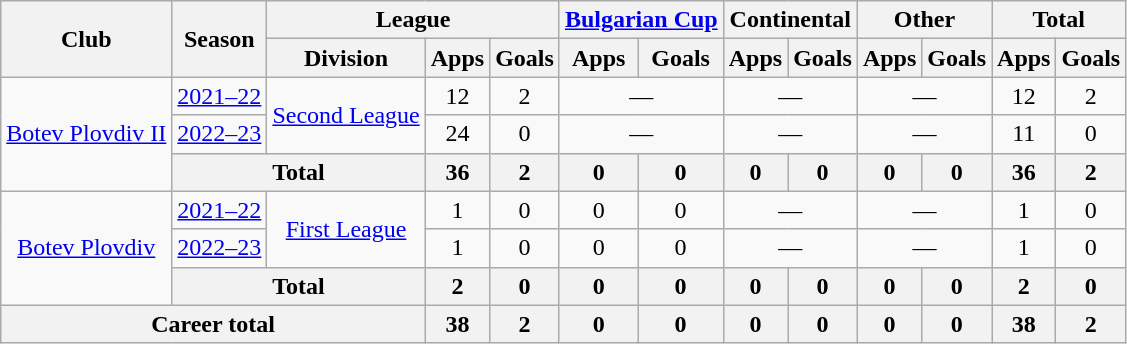<table class="wikitable" style="text-align: center;">
<tr>
<th rowspan="2">Club</th>
<th rowspan="2">Season</th>
<th colspan="3">League</th>
<th colspan="2"><a href='#'>Bulgarian Cup</a></th>
<th colspan="2">Continental</th>
<th colspan="2">Other</th>
<th colspan="2">Total</th>
</tr>
<tr>
<th>Division</th>
<th>Apps</th>
<th>Goals</th>
<th>Apps</th>
<th>Goals</th>
<th>Apps</th>
<th>Goals</th>
<th>Apps</th>
<th>Goals</th>
<th>Apps</th>
<th>Goals</th>
</tr>
<tr>
<td rowspan="3" valign="center"><a href='#'>Botev Plovdiv II</a></td>
<td><a href='#'>2021–22</a></td>
<td rowspan="2"><a href='#'>Second League</a></td>
<td>12</td>
<td>2</td>
<td colspan="2">—</td>
<td colspan="2">—</td>
<td colspan="2">—</td>
<td>12</td>
<td>2</td>
</tr>
<tr>
<td><a href='#'>2022–23</a></td>
<td>24</td>
<td>0</td>
<td colspan="2">—</td>
<td colspan="2">—</td>
<td colspan="2">—</td>
<td>11</td>
<td>0</td>
</tr>
<tr>
<th colspan=2>Total</th>
<th>36</th>
<th>2</th>
<th>0</th>
<th>0</th>
<th>0</th>
<th>0</th>
<th>0</th>
<th>0</th>
<th>36</th>
<th>2</th>
</tr>
<tr>
<td rowspan="3" valign="center"><a href='#'>Botev Plovdiv</a></td>
<td><a href='#'>2021–22</a></td>
<td rowspan="2"><a href='#'>First League</a></td>
<td>1</td>
<td>0</td>
<td>0</td>
<td>0</td>
<td colspan="2">—</td>
<td colspan="2">—</td>
<td>1</td>
<td>0</td>
</tr>
<tr>
<td><a href='#'>2022–23</a></td>
<td>1</td>
<td>0</td>
<td>0</td>
<td>0</td>
<td colspan="2">—</td>
<td colspan="2">—</td>
<td>1</td>
<td>0</td>
</tr>
<tr>
<th colspan=2>Total</th>
<th>2</th>
<th>0</th>
<th>0</th>
<th>0</th>
<th>0</th>
<th>0</th>
<th>0</th>
<th>0</th>
<th>2</th>
<th>0</th>
</tr>
<tr>
<th colspan="3"><strong>Career total</strong></th>
<th>38</th>
<th>2</th>
<th>0</th>
<th>0</th>
<th>0</th>
<th>0</th>
<th>0</th>
<th>0</th>
<th>38</th>
<th>2</th>
</tr>
</table>
